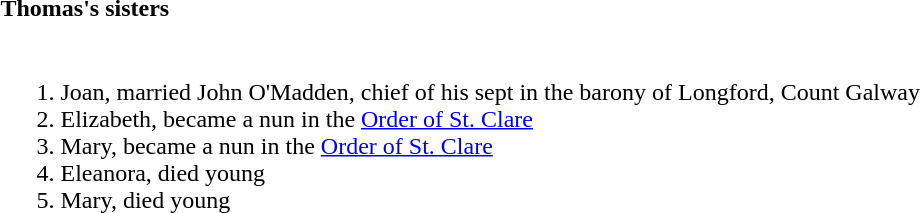<table>
<tr>
<th align="left">Thomas's sisters</th>
</tr>
<tr>
<td><br><ol><li>Joan, married John O'Madden, chief of his sept in the barony of Longford, Count Galway</li><li>Elizabeth, became a nun in the <a href='#'>Order of St. Clare</a></li><li>Mary, became a nun in the <a href='#'>Order of St. Clare</a></li><li>Eleanora, died young</li><li>Mary, died young</li></ol></td>
</tr>
</table>
